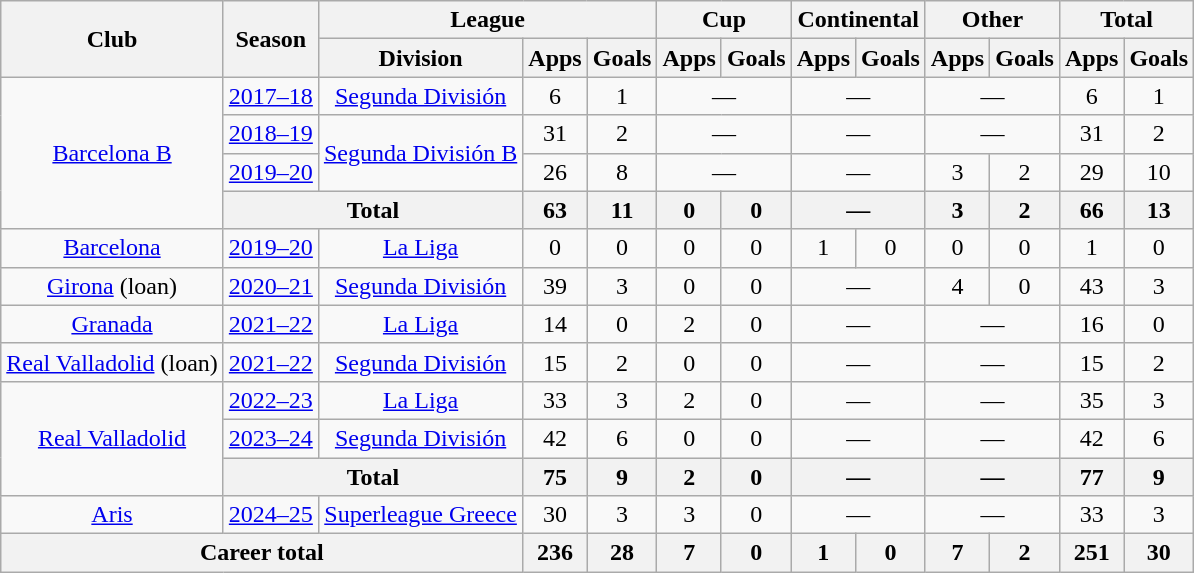<table class="wikitable" style="text-align:center">
<tr>
<th rowspan="2">Club</th>
<th rowspan="2">Season</th>
<th colspan="3">League</th>
<th colspan="2">Cup</th>
<th colspan="2">Continental</th>
<th colspan="2">Other</th>
<th colspan="2">Total</th>
</tr>
<tr>
<th>Division</th>
<th>Apps</th>
<th>Goals</th>
<th>Apps</th>
<th>Goals</th>
<th>Apps</th>
<th>Goals</th>
<th>Apps</th>
<th>Goals</th>
<th>Apps</th>
<th>Goals</th>
</tr>
<tr>
<td rowspan="4"><a href='#'>Barcelona B</a></td>
<td><a href='#'>2017–18</a></td>
<td><a href='#'>Segunda División</a></td>
<td>6</td>
<td>1</td>
<td colspan="2">—</td>
<td colspan="2">—</td>
<td colspan="2">—</td>
<td>6</td>
<td>1</td>
</tr>
<tr>
<td><a href='#'>2018–19</a></td>
<td rowspan="2"><a href='#'>Segunda División B</a></td>
<td>31</td>
<td>2</td>
<td colspan="2">—</td>
<td colspan="2">—</td>
<td colspan="2">—</td>
<td>31</td>
<td>2</td>
</tr>
<tr>
<td><a href='#'>2019–20</a></td>
<td>26</td>
<td>8</td>
<td colspan="2">—</td>
<td colspan="2">—</td>
<td>3</td>
<td>2</td>
<td>29</td>
<td>10</td>
</tr>
<tr>
<th colspan="2">Total</th>
<th>63</th>
<th>11</th>
<th>0</th>
<th>0</th>
<th colspan="2">—</th>
<th>3</th>
<th>2</th>
<th>66</th>
<th>13</th>
</tr>
<tr>
<td><a href='#'>Barcelona</a></td>
<td><a href='#'>2019–20</a></td>
<td><a href='#'>La Liga</a></td>
<td>0</td>
<td>0</td>
<td>0</td>
<td>0</td>
<td>1</td>
<td>0</td>
<td>0</td>
<td>0</td>
<td>1</td>
<td>0</td>
</tr>
<tr>
<td><a href='#'>Girona</a> (loan)</td>
<td><a href='#'>2020–21</a></td>
<td><a href='#'>Segunda División</a></td>
<td>39</td>
<td>3</td>
<td>0</td>
<td>0</td>
<td colspan="2">—</td>
<td>4</td>
<td>0</td>
<td>43</td>
<td>3</td>
</tr>
<tr>
<td><a href='#'>Granada</a></td>
<td><a href='#'>2021–22</a></td>
<td><a href='#'>La Liga</a></td>
<td>14</td>
<td>0</td>
<td>2</td>
<td>0</td>
<td colspan="2">—</td>
<td colspan="2">—</td>
<td>16</td>
<td>0</td>
</tr>
<tr>
<td><a href='#'>Real Valladolid</a> (loan)</td>
<td><a href='#'>2021–22</a></td>
<td><a href='#'>Segunda División</a></td>
<td>15</td>
<td>2</td>
<td>0</td>
<td>0</td>
<td colspan="2">—</td>
<td colspan="2">—</td>
<td>15</td>
<td>2</td>
</tr>
<tr>
<td rowspan="3"><a href='#'>Real Valladolid</a></td>
<td><a href='#'>2022–23</a></td>
<td><a href='#'>La Liga</a></td>
<td>33</td>
<td>3</td>
<td>2</td>
<td>0</td>
<td colspan="2">—</td>
<td colspan="2">—</td>
<td>35</td>
<td>3</td>
</tr>
<tr>
<td><a href='#'>2023–24</a></td>
<td><a href='#'>Segunda División</a></td>
<td>42</td>
<td>6</td>
<td>0</td>
<td>0</td>
<td colspan="2">—</td>
<td colspan="2">—</td>
<td>42</td>
<td>6</td>
</tr>
<tr>
<th colspan="2">Total</th>
<th>75</th>
<th>9</th>
<th>2</th>
<th>0</th>
<th colspan="2">—</th>
<th colspan="2">—</th>
<th>77</th>
<th>9</th>
</tr>
<tr>
<td><a href='#'>Aris</a></td>
<td><a href='#'>2024–25</a></td>
<td><a href='#'>Superleague Greece</a></td>
<td>30</td>
<td>3</td>
<td>3</td>
<td>0</td>
<td colspan="2">—</td>
<td colspan="2">—</td>
<td>33</td>
<td>3</td>
</tr>
<tr>
<th colspan="3">Career total</th>
<th>236</th>
<th>28</th>
<th>7</th>
<th>0</th>
<th>1</th>
<th>0</th>
<th>7</th>
<th>2</th>
<th>251</th>
<th>30</th>
</tr>
</table>
